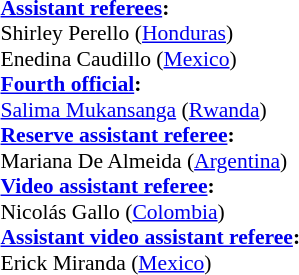<table width=50% style="font-size:90%">
<tr>
<td><br><strong><a href='#'>Assistant referees</a>:</strong>
<br>Shirley Perello (<a href='#'>Honduras</a>)
<br>Enedina Caudillo (<a href='#'>Mexico</a>)
<br><strong><a href='#'>Fourth official</a>:</strong>
<br><a href='#'>Salima Mukansanga</a> (<a href='#'>Rwanda</a>)
<br><strong><a href='#'>Reserve assistant referee</a>:</strong>
<br>Mariana De Almeida (<a href='#'>Argentina</a>)
<br><strong><a href='#'>Video assistant referee</a>:</strong>
<br>Nicolás Gallo (<a href='#'>Colombia</a>)
<br><strong><a href='#'>Assistant video assistant referee</a>:</strong>
<br>Erick Miranda (<a href='#'>Mexico</a>)</td>
</tr>
</table>
